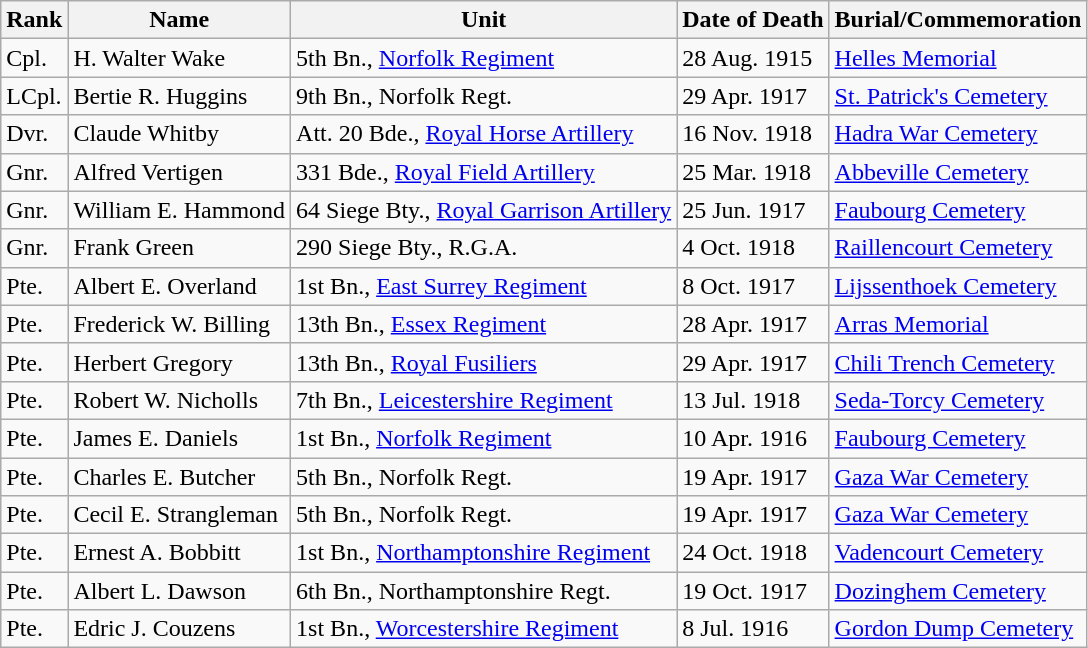<table class="wikitable">
<tr>
<th>Rank</th>
<th>Name</th>
<th>Unit</th>
<th>Date of Death</th>
<th>Burial/Commemoration</th>
</tr>
<tr>
<td>Cpl.</td>
<td>H. Walter Wake</td>
<td>5th Bn., <a href='#'>Norfolk Regiment</a></td>
<td>28 Aug. 1915</td>
<td><a href='#'>Helles Memorial</a></td>
</tr>
<tr>
<td>LCpl.</td>
<td>Bertie R. Huggins</td>
<td>9th Bn., Norfolk Regt.</td>
<td>29 Apr. 1917</td>
<td><a href='#'>St. Patrick's Cemetery</a></td>
</tr>
<tr>
<td>Dvr.</td>
<td>Claude Whitby</td>
<td>Att. 20 Bde., <a href='#'>Royal Horse Artillery</a></td>
<td>16 Nov. 1918</td>
<td><a href='#'>Hadra War Cemetery</a></td>
</tr>
<tr>
<td>Gnr.</td>
<td>Alfred Vertigen</td>
<td>331 Bde., <a href='#'>Royal Field Artillery</a></td>
<td>25 Mar. 1918</td>
<td><a href='#'>Abbeville Cemetery</a></td>
</tr>
<tr>
<td>Gnr.</td>
<td>William E. Hammond</td>
<td>64 Siege Bty., <a href='#'>Royal Garrison Artillery</a></td>
<td>25 Jun. 1917</td>
<td><a href='#'>Faubourg Cemetery</a></td>
</tr>
<tr>
<td>Gnr.</td>
<td>Frank Green</td>
<td>290 Siege Bty., R.G.A.</td>
<td>4 Oct. 1918</td>
<td><a href='#'>Raillencourt Cemetery</a></td>
</tr>
<tr>
<td>Pte.</td>
<td>Albert E. Overland</td>
<td>1st Bn., <a href='#'>East Surrey Regiment</a></td>
<td>8 Oct. 1917</td>
<td><a href='#'>Lijssenthoek Cemetery</a></td>
</tr>
<tr>
<td>Pte.</td>
<td>Frederick W. Billing</td>
<td>13th Bn., <a href='#'>Essex Regiment</a></td>
<td>28 Apr. 1917</td>
<td><a href='#'>Arras Memorial</a></td>
</tr>
<tr>
<td>Pte.</td>
<td>Herbert Gregory</td>
<td>13th Bn., <a href='#'>Royal Fusiliers</a></td>
<td>29 Apr. 1917</td>
<td><a href='#'>Chili Trench Cemetery</a></td>
</tr>
<tr>
<td>Pte.</td>
<td>Robert W. Nicholls</td>
<td>7th Bn., <a href='#'>Leicestershire Regiment</a></td>
<td>13 Jul. 1918</td>
<td><a href='#'>Seda-Torcy Cemetery</a></td>
</tr>
<tr>
<td>Pte.</td>
<td>James E. Daniels</td>
<td>1st Bn., <a href='#'>Norfolk Regiment</a></td>
<td>10 Apr. 1916</td>
<td><a href='#'>Faubourg Cemetery</a></td>
</tr>
<tr>
<td>Pte.</td>
<td>Charles E. Butcher</td>
<td>5th Bn., Norfolk Regt.</td>
<td>19 Apr. 1917</td>
<td><a href='#'>Gaza War Cemetery</a></td>
</tr>
<tr>
<td>Pte.</td>
<td>Cecil E. Strangleman</td>
<td>5th Bn., Norfolk Regt.</td>
<td>19 Apr. 1917</td>
<td><a href='#'>Gaza War Cemetery</a></td>
</tr>
<tr>
<td>Pte.</td>
<td>Ernest A. Bobbitt</td>
<td>1st Bn., <a href='#'>Northamptonshire Regiment</a></td>
<td>24 Oct. 1918</td>
<td><a href='#'>Vadencourt Cemetery</a></td>
</tr>
<tr>
<td>Pte.</td>
<td>Albert L. Dawson</td>
<td>6th Bn., Northamptonshire Regt.</td>
<td>19 Oct. 1917</td>
<td><a href='#'>Dozinghem Cemetery</a></td>
</tr>
<tr>
<td>Pte.</td>
<td>Edric J. Couzens</td>
<td>1st Bn., <a href='#'>Worcestershire Regiment</a></td>
<td>8 Jul. 1916</td>
<td><a href='#'>Gordon Dump Cemetery</a></td>
</tr>
</table>
